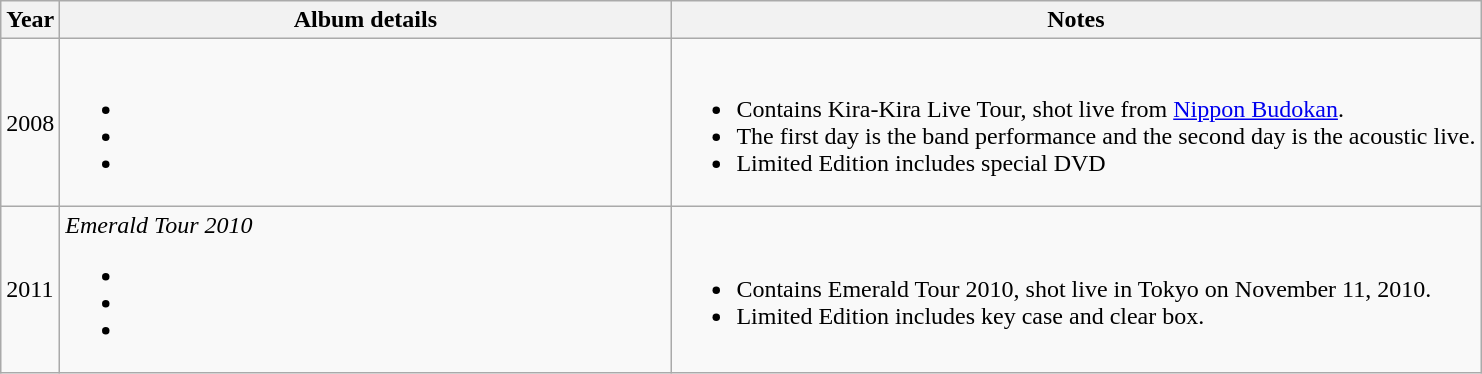<table class="wikitable">
<tr>
<th>Year</th>
<th style="width:400px;">Album details</th>
<th>Notes</th>
</tr>
<tr>
<td>2008</td>
<td align=left><br><ul><li></li><li></li><li></li></ul></td>
<td><br><ul><li>Contains Kira-Kira Live Tour, shot live from <a href='#'>Nippon Budokan</a>.</li><li>The first day is the band performance and the second day is the acoustic live.</li><li>Limited Edition includes special DVD</li></ul></td>
</tr>
<tr>
<td>2011</td>
<td align=left><em>Emerald Tour 2010</em><br><ul><li></li><li></li><li></li></ul></td>
<td><br><ul><li>Contains Emerald Tour 2010, shot live in Tokyo on November 11, 2010.</li><li>Limited Edition includes key case and clear box.</li></ul></td>
</tr>
</table>
